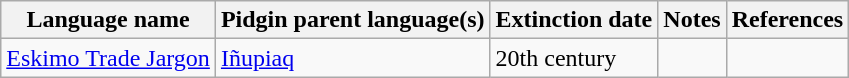<table class="wikitable sortable">
<tr>
<th>Language name</th>
<th>Pidgin parent language(s)</th>
<th>Extinction date</th>
<th>Notes</th>
<th>References</th>
</tr>
<tr>
<td><a href='#'>Eskimo Trade Jargon</a></td>
<td><a href='#'>Iñupiaq</a></td>
<td>20th century</td>
<td></td>
<td></td>
</tr>
</table>
